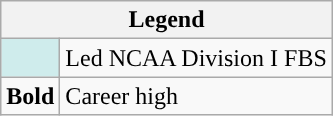<table class="wikitable">
<tr>
<th colspan="2">Legend</th>
</tr>
<tr>
<td style="background:#cfecec;"></td>
<td>Led NCAA Division I FBS</td>
</tr>
<tr>
<td><strong>Bold</strong></td>
<td>Career high</td>
</tr>
</table>
